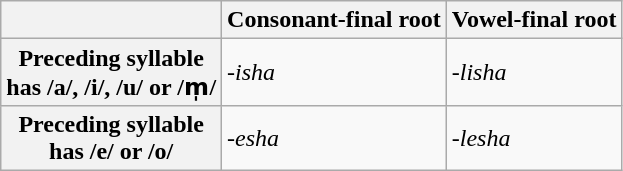<table class="wikitable">
<tr>
<th></th>
<th>Consonant-final root<br></th>
<th>Vowel-final root<br></th>
</tr>
<tr>
<th>Preceding syllable<br>has /a/, /i/, /u/ or /m̩/</th>
<td><em>-isha</em></td>
<td><em>-lisha</em></td>
</tr>
<tr>
<th>Preceding syllable<br>has /e/ or /o/</th>
<td><em>-esha</em></td>
<td><em>-lesha</em></td>
</tr>
</table>
